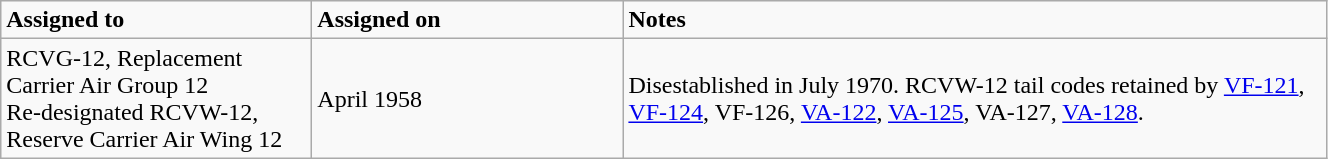<table class="wikitable" style="width: 70%;">
<tr>
<td style="width: 200px;"><strong>Assigned to</strong></td>
<td style="width: 200px;"><strong>Assigned on</strong></td>
<td><strong>Notes</strong></td>
</tr>
<tr>
<td>RCVG-12, Replacement Carrier Air Group 12<br>Re-designated RCVW-12, Reserve Carrier Air Wing 12</td>
<td>April 1958</td>
<td>Disestablished in July 1970. RCVW-12 tail codes retained by <a href='#'>VF-121</a>, <a href='#'>VF-124</a>, VF-126, <a href='#'>VA-122</a>, <a href='#'>VA-125</a>, VA-127, <a href='#'>VA-128</a>.</td>
</tr>
</table>
